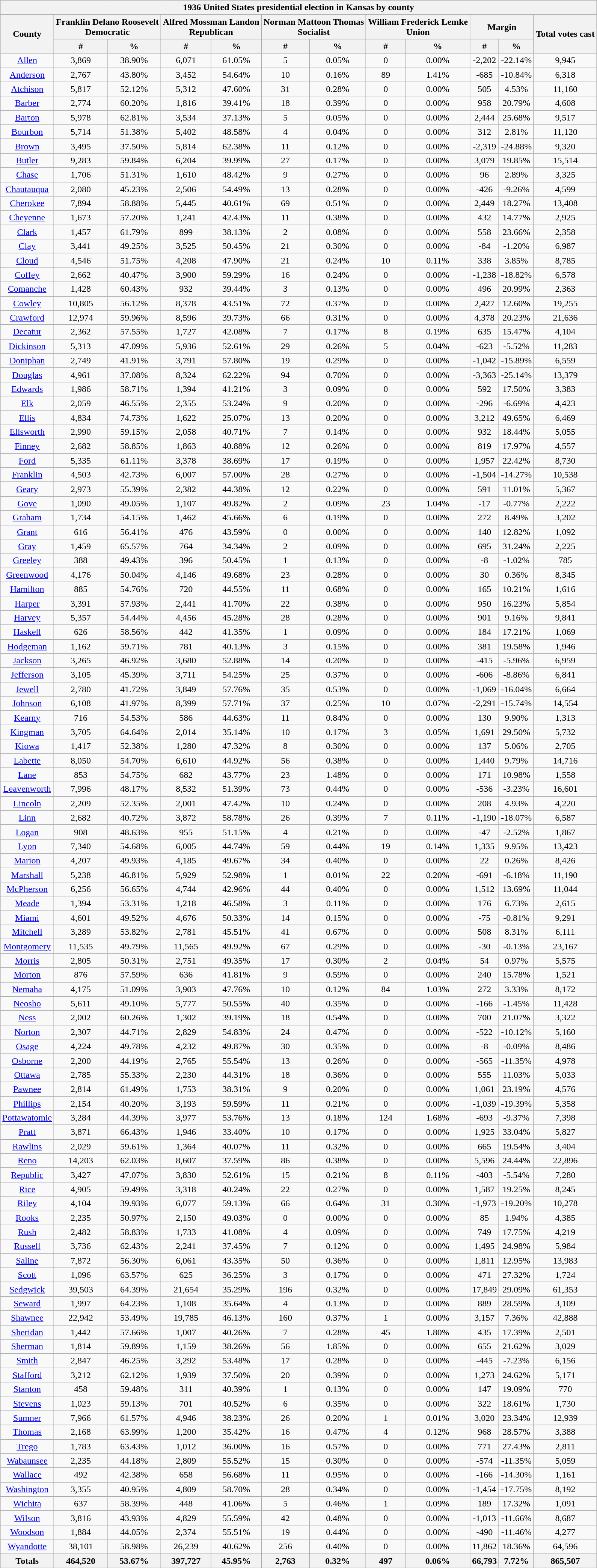<table class="wikitable sortable mw-collapsible mw-collapsed" style="text-align:center">
<tr>
<th colspan="12">1936 United States presidential election in Kansas by county</th>
</tr>
<tr>
<th rowspan="2">County</th>
<th style="text-align:center;" colspan="2">Franklin Delano Roosevelt<br>Democratic</th>
<th style="text-align:center;" colspan="2">Alfred Mossman Landon<br>Republican</th>
<th style="text-align:center;" colspan="2">Norman Mattoon Thomas<br>Socialist</th>
<th style="text-align:center;" colspan="2">William Frederick Lemke<br>Union</th>
<th style="text-align:center;" colspan="2">Margin</th>
<th rowspan="2" style="text-align:center;" data-sort-type="number">Total votes cast</th>
</tr>
<tr>
<th style="text-align:center;" data-sort-type="number">#</th>
<th style="text-align:center;" data-sort-type="number">%</th>
<th style="text-align:center;" data-sort-type="number">#</th>
<th style="text-align:center;" data-sort-type="number">%</th>
<th style="text-align:center;" data-sort-type="number">#</th>
<th style="text-align:center;" data-sort-type="number">%</th>
<th style="text-align:center;" data-sort-type="number">#</th>
<th style="text-align:center;" data-sort-type="number">%</th>
<th style="text-align:center;" data-sort-type="number">#</th>
<th style="text-align:center;" data-sort-type="number">%</th>
</tr>
<tr style="text-align:center;">
<td><a href='#'>Allen</a></td>
<td>3,869</td>
<td>38.90%</td>
<td>6,071</td>
<td>61.05%</td>
<td>5</td>
<td>0.05%</td>
<td>0</td>
<td>0.00%</td>
<td>-2,202</td>
<td>-22.14%</td>
<td>9,945</td>
</tr>
<tr style="text-align:center;">
<td><a href='#'>Anderson</a></td>
<td>2,767</td>
<td>43.80%</td>
<td>3,452</td>
<td>54.64%</td>
<td>10</td>
<td>0.16%</td>
<td>89</td>
<td>1.41%</td>
<td>-685</td>
<td>-10.84%</td>
<td>6,318</td>
</tr>
<tr style="text-align:center;">
<td><a href='#'>Atchison</a></td>
<td>5,817</td>
<td>52.12%</td>
<td>5,312</td>
<td>47.60%</td>
<td>31</td>
<td>0.28%</td>
<td>0</td>
<td>0.00%</td>
<td>505</td>
<td>4.53%</td>
<td>11,160</td>
</tr>
<tr style="text-align:center;">
<td><a href='#'>Barber</a></td>
<td>2,774</td>
<td>60.20%</td>
<td>1,816</td>
<td>39.41%</td>
<td>18</td>
<td>0.39%</td>
<td>0</td>
<td>0.00%</td>
<td>958</td>
<td>20.79%</td>
<td>4,608</td>
</tr>
<tr style="text-align:center;">
<td><a href='#'>Barton</a></td>
<td>5,978</td>
<td>62.81%</td>
<td>3,534</td>
<td>37.13%</td>
<td>5</td>
<td>0.05%</td>
<td>0</td>
<td>0.00%</td>
<td>2,444</td>
<td>25.68%</td>
<td>9,517</td>
</tr>
<tr style="text-align:center;">
<td><a href='#'>Bourbon</a></td>
<td>5,714</td>
<td>51.38%</td>
<td>5,402</td>
<td>48.58%</td>
<td>4</td>
<td>0.04%</td>
<td>0</td>
<td>0.00%</td>
<td>312</td>
<td>2.81%</td>
<td>11,120</td>
</tr>
<tr style="text-align:center;">
<td><a href='#'>Brown</a></td>
<td>3,495</td>
<td>37.50%</td>
<td>5,814</td>
<td>62.38%</td>
<td>11</td>
<td>0.12%</td>
<td>0</td>
<td>0.00%</td>
<td>-2,319</td>
<td>-24.88%</td>
<td>9,320</td>
</tr>
<tr style="text-align:center;">
<td><a href='#'>Butler</a></td>
<td>9,283</td>
<td>59.84%</td>
<td>6,204</td>
<td>39.99%</td>
<td>27</td>
<td>0.17%</td>
<td>0</td>
<td>0.00%</td>
<td>3,079</td>
<td>19.85%</td>
<td>15,514</td>
</tr>
<tr style="text-align:center;">
<td><a href='#'>Chase</a></td>
<td>1,706</td>
<td>51.31%</td>
<td>1,610</td>
<td>48.42%</td>
<td>9</td>
<td>0.27%</td>
<td>0</td>
<td>0.00%</td>
<td>96</td>
<td>2.89%</td>
<td>3,325</td>
</tr>
<tr style="text-align:center;">
<td><a href='#'>Chautauqua</a></td>
<td>2,080</td>
<td>45.23%</td>
<td>2,506</td>
<td>54.49%</td>
<td>13</td>
<td>0.28%</td>
<td>0</td>
<td>0.00%</td>
<td>-426</td>
<td>-9.26%</td>
<td>4,599</td>
</tr>
<tr style="text-align:center;">
<td><a href='#'>Cherokee</a></td>
<td>7,894</td>
<td>58.88%</td>
<td>5,445</td>
<td>40.61%</td>
<td>69</td>
<td>0.51%</td>
<td>0</td>
<td>0.00%</td>
<td>2,449</td>
<td>18.27%</td>
<td>13,408</td>
</tr>
<tr style="text-align:center;">
<td><a href='#'>Cheyenne</a></td>
<td>1,673</td>
<td>57.20%</td>
<td>1,241</td>
<td>42.43%</td>
<td>11</td>
<td>0.38%</td>
<td>0</td>
<td>0.00%</td>
<td>432</td>
<td>14.77%</td>
<td>2,925</td>
</tr>
<tr style="text-align:center;">
<td><a href='#'>Clark</a></td>
<td>1,457</td>
<td>61.79%</td>
<td>899</td>
<td>38.13%</td>
<td>2</td>
<td>0.08%</td>
<td>0</td>
<td>0.00%</td>
<td>558</td>
<td>23.66%</td>
<td>2,358</td>
</tr>
<tr style="text-align:center;">
<td><a href='#'>Clay</a></td>
<td>3,441</td>
<td>49.25%</td>
<td>3,525</td>
<td>50.45%</td>
<td>21</td>
<td>0.30%</td>
<td>0</td>
<td>0.00%</td>
<td>-84</td>
<td>-1.20%</td>
<td>6,987</td>
</tr>
<tr style="text-align:center;">
<td><a href='#'>Cloud</a></td>
<td>4,546</td>
<td>51.75%</td>
<td>4,208</td>
<td>47.90%</td>
<td>21</td>
<td>0.24%</td>
<td>10</td>
<td>0.11%</td>
<td>338</td>
<td>3.85%</td>
<td>8,785</td>
</tr>
<tr style="text-align:center;">
<td><a href='#'>Coffey</a></td>
<td>2,662</td>
<td>40.47%</td>
<td>3,900</td>
<td>59.29%</td>
<td>16</td>
<td>0.24%</td>
<td>0</td>
<td>0.00%</td>
<td>-1,238</td>
<td>-18.82%</td>
<td>6,578</td>
</tr>
<tr style="text-align:center;">
<td><a href='#'>Comanche</a></td>
<td>1,428</td>
<td>60.43%</td>
<td>932</td>
<td>39.44%</td>
<td>3</td>
<td>0.13%</td>
<td>0</td>
<td>0.00%</td>
<td>496</td>
<td>20.99%</td>
<td>2,363</td>
</tr>
<tr style="text-align:center;">
<td><a href='#'>Cowley</a></td>
<td>10,805</td>
<td>56.12%</td>
<td>8,378</td>
<td>43.51%</td>
<td>72</td>
<td>0.37%</td>
<td>0</td>
<td>0.00%</td>
<td>2,427</td>
<td>12.60%</td>
<td>19,255</td>
</tr>
<tr style="text-align:center;">
<td><a href='#'>Crawford</a></td>
<td>12,974</td>
<td>59.96%</td>
<td>8,596</td>
<td>39.73%</td>
<td>66</td>
<td>0.31%</td>
<td>0</td>
<td>0.00%</td>
<td>4,378</td>
<td>20.23%</td>
<td>21,636</td>
</tr>
<tr style="text-align:center;">
<td><a href='#'>Decatur</a></td>
<td>2,362</td>
<td>57.55%</td>
<td>1,727</td>
<td>42.08%</td>
<td>7</td>
<td>0.17%</td>
<td>8</td>
<td>0.19%</td>
<td>635</td>
<td>15.47%</td>
<td>4,104</td>
</tr>
<tr style="text-align:center;">
<td><a href='#'>Dickinson</a></td>
<td>5,313</td>
<td>47.09%</td>
<td>5,936</td>
<td>52.61%</td>
<td>29</td>
<td>0.26%</td>
<td>5</td>
<td>0.04%</td>
<td>-623</td>
<td>-5.52%</td>
<td>11,283</td>
</tr>
<tr style="text-align:center;">
<td><a href='#'>Doniphan</a></td>
<td>2,749</td>
<td>41.91%</td>
<td>3,791</td>
<td>57.80%</td>
<td>19</td>
<td>0.29%</td>
<td>0</td>
<td>0.00%</td>
<td>-1,042</td>
<td>-15.89%</td>
<td>6,559</td>
</tr>
<tr style="text-align:center;">
<td><a href='#'>Douglas</a></td>
<td>4,961</td>
<td>37.08%</td>
<td>8,324</td>
<td>62.22%</td>
<td>94</td>
<td>0.70%</td>
<td>0</td>
<td>0.00%</td>
<td>-3,363</td>
<td>-25.14%</td>
<td>13,379</td>
</tr>
<tr style="text-align:center;">
<td><a href='#'>Edwards</a></td>
<td>1,986</td>
<td>58.71%</td>
<td>1,394</td>
<td>41.21%</td>
<td>3</td>
<td>0.09%</td>
<td>0</td>
<td>0.00%</td>
<td>592</td>
<td>17.50%</td>
<td>3,383</td>
</tr>
<tr style="text-align:center;">
<td><a href='#'>Elk</a></td>
<td>2,059</td>
<td>46.55%</td>
<td>2,355</td>
<td>53.24%</td>
<td>9</td>
<td>0.20%</td>
<td>0</td>
<td>0.00%</td>
<td>-296</td>
<td>-6.69%</td>
<td>4,423</td>
</tr>
<tr style="text-align:center;">
<td><a href='#'>Ellis</a></td>
<td>4,834</td>
<td>74.73%</td>
<td>1,622</td>
<td>25.07%</td>
<td>13</td>
<td>0.20%</td>
<td>0</td>
<td>0.00%</td>
<td>3,212</td>
<td>49.65%</td>
<td>6,469</td>
</tr>
<tr style="text-align:center;">
<td><a href='#'>Ellsworth</a></td>
<td>2,990</td>
<td>59.15%</td>
<td>2,058</td>
<td>40.71%</td>
<td>7</td>
<td>0.14%</td>
<td>0</td>
<td>0.00%</td>
<td>932</td>
<td>18.44%</td>
<td>5,055</td>
</tr>
<tr style="text-align:center;">
<td><a href='#'>Finney</a></td>
<td>2,682</td>
<td>58.85%</td>
<td>1,863</td>
<td>40.88%</td>
<td>12</td>
<td>0.26%</td>
<td>0</td>
<td>0.00%</td>
<td>819</td>
<td>17.97%</td>
<td>4,557</td>
</tr>
<tr style="text-align:center;">
<td><a href='#'>Ford</a></td>
<td>5,335</td>
<td>61.11%</td>
<td>3,378</td>
<td>38.69%</td>
<td>17</td>
<td>0.19%</td>
<td>0</td>
<td>0.00%</td>
<td>1,957</td>
<td>22.42%</td>
<td>8,730</td>
</tr>
<tr style="text-align:center;">
<td><a href='#'>Franklin</a></td>
<td>4,503</td>
<td>42.73%</td>
<td>6,007</td>
<td>57.00%</td>
<td>28</td>
<td>0.27%</td>
<td>0</td>
<td>0.00%</td>
<td>-1,504</td>
<td>-14.27%</td>
<td>10,538</td>
</tr>
<tr style="text-align:center;">
<td><a href='#'>Geary</a></td>
<td>2,973</td>
<td>55.39%</td>
<td>2,382</td>
<td>44.38%</td>
<td>12</td>
<td>0.22%</td>
<td>0</td>
<td>0.00%</td>
<td>591</td>
<td>11.01%</td>
<td>5,367</td>
</tr>
<tr style="text-align:center;">
<td><a href='#'>Gove</a></td>
<td>1,090</td>
<td>49.05%</td>
<td>1,107</td>
<td>49.82%</td>
<td>2</td>
<td>0.09%</td>
<td>23</td>
<td>1.04%</td>
<td>-17</td>
<td>-0.77%</td>
<td>2,222</td>
</tr>
<tr style="text-align:center;">
<td><a href='#'>Graham</a></td>
<td>1,734</td>
<td>54.15%</td>
<td>1,462</td>
<td>45.66%</td>
<td>6</td>
<td>0.19%</td>
<td>0</td>
<td>0.00%</td>
<td>272</td>
<td>8.49%</td>
<td>3,202</td>
</tr>
<tr style="text-align:center;">
<td><a href='#'>Grant</a></td>
<td>616</td>
<td>56.41%</td>
<td>476</td>
<td>43.59%</td>
<td>0</td>
<td>0.00%</td>
<td>0</td>
<td>0.00%</td>
<td>140</td>
<td>12.82%</td>
<td>1,092</td>
</tr>
<tr style="text-align:center;">
<td><a href='#'>Gray</a></td>
<td>1,459</td>
<td>65.57%</td>
<td>764</td>
<td>34.34%</td>
<td>2</td>
<td>0.09%</td>
<td>0</td>
<td>0.00%</td>
<td>695</td>
<td>31.24%</td>
<td>2,225</td>
</tr>
<tr style="text-align:center;">
<td><a href='#'>Greeley</a></td>
<td>388</td>
<td>49.43%</td>
<td>396</td>
<td>50.45%</td>
<td>1</td>
<td>0.13%</td>
<td>0</td>
<td>0.00%</td>
<td>-8</td>
<td>-1.02%</td>
<td>785</td>
</tr>
<tr style="text-align:center;">
<td><a href='#'>Greenwood</a></td>
<td>4,176</td>
<td>50.04%</td>
<td>4,146</td>
<td>49.68%</td>
<td>23</td>
<td>0.28%</td>
<td>0</td>
<td>0.00%</td>
<td>30</td>
<td>0.36%</td>
<td>8,345</td>
</tr>
<tr style="text-align:center;">
<td><a href='#'>Hamilton</a></td>
<td>885</td>
<td>54.76%</td>
<td>720</td>
<td>44.55%</td>
<td>11</td>
<td>0.68%</td>
<td>0</td>
<td>0.00%</td>
<td>165</td>
<td>10.21%</td>
<td>1,616</td>
</tr>
<tr style="text-align:center;">
<td><a href='#'>Harper</a></td>
<td>3,391</td>
<td>57.93%</td>
<td>2,441</td>
<td>41.70%</td>
<td>22</td>
<td>0.38%</td>
<td>0</td>
<td>0.00%</td>
<td>950</td>
<td>16.23%</td>
<td>5,854</td>
</tr>
<tr style="text-align:center;">
<td><a href='#'>Harvey</a></td>
<td>5,357</td>
<td>54.44%</td>
<td>4,456</td>
<td>45.28%</td>
<td>28</td>
<td>0.28%</td>
<td>0</td>
<td>0.00%</td>
<td>901</td>
<td>9.16%</td>
<td>9,841</td>
</tr>
<tr style="text-align:center;">
<td><a href='#'>Haskell</a></td>
<td>626</td>
<td>58.56%</td>
<td>442</td>
<td>41.35%</td>
<td>1</td>
<td>0.09%</td>
<td>0</td>
<td>0.00%</td>
<td>184</td>
<td>17.21%</td>
<td>1,069</td>
</tr>
<tr style="text-align:center;">
<td><a href='#'>Hodgeman</a></td>
<td>1,162</td>
<td>59.71%</td>
<td>781</td>
<td>40.13%</td>
<td>3</td>
<td>0.15%</td>
<td>0</td>
<td>0.00%</td>
<td>381</td>
<td>19.58%</td>
<td>1,946</td>
</tr>
<tr style="text-align:center;">
<td><a href='#'>Jackson</a></td>
<td>3,265</td>
<td>46.92%</td>
<td>3,680</td>
<td>52.88%</td>
<td>14</td>
<td>0.20%</td>
<td>0</td>
<td>0.00%</td>
<td>-415</td>
<td>-5.96%</td>
<td>6,959</td>
</tr>
<tr style="text-align:center;">
<td><a href='#'>Jefferson</a></td>
<td>3,105</td>
<td>45.39%</td>
<td>3,711</td>
<td>54.25%</td>
<td>25</td>
<td>0.37%</td>
<td>0</td>
<td>0.00%</td>
<td>-606</td>
<td>-8.86%</td>
<td>6,841</td>
</tr>
<tr style="text-align:center;">
<td><a href='#'>Jewell</a></td>
<td>2,780</td>
<td>41.72%</td>
<td>3,849</td>
<td>57.76%</td>
<td>35</td>
<td>0.53%</td>
<td>0</td>
<td>0.00%</td>
<td>-1,069</td>
<td>-16.04%</td>
<td>6,664</td>
</tr>
<tr style="text-align:center;">
<td><a href='#'>Johnson</a></td>
<td>6,108</td>
<td>41.97%</td>
<td>8,399</td>
<td>57.71%</td>
<td>37</td>
<td>0.25%</td>
<td>10</td>
<td>0.07%</td>
<td>-2,291</td>
<td>-15.74%</td>
<td>14,554</td>
</tr>
<tr style="text-align:center;">
<td><a href='#'>Kearny</a></td>
<td>716</td>
<td>54.53%</td>
<td>586</td>
<td>44.63%</td>
<td>11</td>
<td>0.84%</td>
<td>0</td>
<td>0.00%</td>
<td>130</td>
<td>9.90%</td>
<td>1,313</td>
</tr>
<tr style="text-align:center;">
<td><a href='#'>Kingman</a></td>
<td>3,705</td>
<td>64.64%</td>
<td>2,014</td>
<td>35.14%</td>
<td>10</td>
<td>0.17%</td>
<td>3</td>
<td>0.05%</td>
<td>1,691</td>
<td>29.50%</td>
<td>5,732</td>
</tr>
<tr style="text-align:center;">
<td><a href='#'>Kiowa</a></td>
<td>1,417</td>
<td>52.38%</td>
<td>1,280</td>
<td>47.32%</td>
<td>8</td>
<td>0.30%</td>
<td>0</td>
<td>0.00%</td>
<td>137</td>
<td>5.06%</td>
<td>2,705</td>
</tr>
<tr style="text-align:center;">
<td><a href='#'>Labette</a></td>
<td>8,050</td>
<td>54.70%</td>
<td>6,610</td>
<td>44.92%</td>
<td>56</td>
<td>0.38%</td>
<td>0</td>
<td>0.00%</td>
<td>1,440</td>
<td>9.79%</td>
<td>14,716</td>
</tr>
<tr style="text-align:center;">
<td><a href='#'>Lane</a></td>
<td>853</td>
<td>54.75%</td>
<td>682</td>
<td>43.77%</td>
<td>23</td>
<td>1.48%</td>
<td>0</td>
<td>0.00%</td>
<td>171</td>
<td>10.98%</td>
<td>1,558</td>
</tr>
<tr style="text-align:center;">
<td><a href='#'>Leavenworth</a></td>
<td>7,996</td>
<td>48.17%</td>
<td>8,532</td>
<td>51.39%</td>
<td>73</td>
<td>0.44%</td>
<td>0</td>
<td>0.00%</td>
<td>-536</td>
<td>-3.23%</td>
<td>16,601</td>
</tr>
<tr style="text-align:center;">
<td><a href='#'>Lincoln</a></td>
<td>2,209</td>
<td>52.35%</td>
<td>2,001</td>
<td>47.42%</td>
<td>10</td>
<td>0.24%</td>
<td>0</td>
<td>0.00%</td>
<td>208</td>
<td>4.93%</td>
<td>4,220</td>
</tr>
<tr style="text-align:center;">
<td><a href='#'>Linn</a></td>
<td>2,682</td>
<td>40.72%</td>
<td>3,872</td>
<td>58.78%</td>
<td>26</td>
<td>0.39%</td>
<td>7</td>
<td>0.11%</td>
<td>-1,190</td>
<td>-18.07%</td>
<td>6,587</td>
</tr>
<tr style="text-align:center;">
<td><a href='#'>Logan</a></td>
<td>908</td>
<td>48.63%</td>
<td>955</td>
<td>51.15%</td>
<td>4</td>
<td>0.21%</td>
<td>0</td>
<td>0.00%</td>
<td>-47</td>
<td>-2.52%</td>
<td>1,867</td>
</tr>
<tr style="text-align:center;">
<td><a href='#'>Lyon</a></td>
<td>7,340</td>
<td>54.68%</td>
<td>6,005</td>
<td>44.74%</td>
<td>59</td>
<td>0.44%</td>
<td>19</td>
<td>0.14%</td>
<td>1,335</td>
<td>9.95%</td>
<td>13,423</td>
</tr>
<tr style="text-align:center;">
<td><a href='#'>Marion</a></td>
<td>4,207</td>
<td>49.93%</td>
<td>4,185</td>
<td>49.67%</td>
<td>34</td>
<td>0.40%</td>
<td>0</td>
<td>0.00%</td>
<td>22</td>
<td>0.26%</td>
<td>8,426</td>
</tr>
<tr style="text-align:center;">
<td><a href='#'>Marshall</a></td>
<td>5,238</td>
<td>46.81%</td>
<td>5,929</td>
<td>52.98%</td>
<td>1</td>
<td>0.01%</td>
<td>22</td>
<td>0.20%</td>
<td>-691</td>
<td>-6.18%</td>
<td>11,190</td>
</tr>
<tr style="text-align:center;">
<td><a href='#'>McPherson</a></td>
<td>6,256</td>
<td>56.65%</td>
<td>4,744</td>
<td>42.96%</td>
<td>44</td>
<td>0.40%</td>
<td>0</td>
<td>0.00%</td>
<td>1,512</td>
<td>13.69%</td>
<td>11,044</td>
</tr>
<tr style="text-align:center;">
<td><a href='#'>Meade</a></td>
<td>1,394</td>
<td>53.31%</td>
<td>1,218</td>
<td>46.58%</td>
<td>3</td>
<td>0.11%</td>
<td>0</td>
<td>0.00%</td>
<td>176</td>
<td>6.73%</td>
<td>2,615</td>
</tr>
<tr style="text-align:center;">
<td><a href='#'>Miami</a></td>
<td>4,601</td>
<td>49.52%</td>
<td>4,676</td>
<td>50.33%</td>
<td>14</td>
<td>0.15%</td>
<td>0</td>
<td>0.00%</td>
<td>-75</td>
<td>-0.81%</td>
<td>9,291</td>
</tr>
<tr style="text-align:center;">
<td><a href='#'>Mitchell</a></td>
<td>3,289</td>
<td>53.82%</td>
<td>2,781</td>
<td>45.51%</td>
<td>41</td>
<td>0.67%</td>
<td>0</td>
<td>0.00%</td>
<td>508</td>
<td>8.31%</td>
<td>6,111</td>
</tr>
<tr style="text-align:center;">
<td><a href='#'>Montgomery</a></td>
<td>11,535</td>
<td>49.79%</td>
<td>11,565</td>
<td>49.92%</td>
<td>67</td>
<td>0.29%</td>
<td>0</td>
<td>0.00%</td>
<td>-30</td>
<td>-0.13%</td>
<td>23,167</td>
</tr>
<tr style="text-align:center;">
<td><a href='#'>Morris</a></td>
<td>2,805</td>
<td>50.31%</td>
<td>2,751</td>
<td>49.35%</td>
<td>17</td>
<td>0.30%</td>
<td>2</td>
<td>0.04%</td>
<td>54</td>
<td>0.97%</td>
<td>5,575</td>
</tr>
<tr style="text-align:center;">
<td><a href='#'>Morton</a></td>
<td>876</td>
<td>57.59%</td>
<td>636</td>
<td>41.81%</td>
<td>9</td>
<td>0.59%</td>
<td>0</td>
<td>0.00%</td>
<td>240</td>
<td>15.78%</td>
<td>1,521</td>
</tr>
<tr style="text-align:center;">
<td><a href='#'>Nemaha</a></td>
<td>4,175</td>
<td>51.09%</td>
<td>3,903</td>
<td>47.76%</td>
<td>10</td>
<td>0.12%</td>
<td>84</td>
<td>1.03%</td>
<td>272</td>
<td>3.33%</td>
<td>8,172</td>
</tr>
<tr style="text-align:center;">
<td><a href='#'>Neosho</a></td>
<td>5,611</td>
<td>49.10%</td>
<td>5,777</td>
<td>50.55%</td>
<td>40</td>
<td>0.35%</td>
<td>0</td>
<td>0.00%</td>
<td>-166</td>
<td>-1.45%</td>
<td>11,428</td>
</tr>
<tr style="text-align:center;">
<td><a href='#'>Ness</a></td>
<td>2,002</td>
<td>60.26%</td>
<td>1,302</td>
<td>39.19%</td>
<td>18</td>
<td>0.54%</td>
<td>0</td>
<td>0.00%</td>
<td>700</td>
<td>21.07%</td>
<td>3,322</td>
</tr>
<tr style="text-align:center;">
<td><a href='#'>Norton</a></td>
<td>2,307</td>
<td>44.71%</td>
<td>2,829</td>
<td>54.83%</td>
<td>24</td>
<td>0.47%</td>
<td>0</td>
<td>0.00%</td>
<td>-522</td>
<td>-10.12%</td>
<td>5,160</td>
</tr>
<tr style="text-align:center;">
<td><a href='#'>Osage</a></td>
<td>4,224</td>
<td>49.78%</td>
<td>4,232</td>
<td>49.87%</td>
<td>30</td>
<td>0.35%</td>
<td>0</td>
<td>0.00%</td>
<td>-8</td>
<td>-0.09%</td>
<td>8,486</td>
</tr>
<tr style="text-align:center;">
<td><a href='#'>Osborne</a></td>
<td>2,200</td>
<td>44.19%</td>
<td>2,765</td>
<td>55.54%</td>
<td>13</td>
<td>0.26%</td>
<td>0</td>
<td>0.00%</td>
<td>-565</td>
<td>-11.35%</td>
<td>4,978</td>
</tr>
<tr style="text-align:center;">
<td><a href='#'>Ottawa</a></td>
<td>2,785</td>
<td>55.33%</td>
<td>2,230</td>
<td>44.31%</td>
<td>18</td>
<td>0.36%</td>
<td>0</td>
<td>0.00%</td>
<td>555</td>
<td>11.03%</td>
<td>5,033</td>
</tr>
<tr style="text-align:center;">
<td><a href='#'>Pawnee</a></td>
<td>2,814</td>
<td>61.49%</td>
<td>1,753</td>
<td>38.31%</td>
<td>9</td>
<td>0.20%</td>
<td>0</td>
<td>0.00%</td>
<td>1,061</td>
<td>23.19%</td>
<td>4,576</td>
</tr>
<tr style="text-align:center;">
<td><a href='#'>Phillips</a></td>
<td>2,154</td>
<td>40.20%</td>
<td>3,193</td>
<td>59.59%</td>
<td>11</td>
<td>0.21%</td>
<td>0</td>
<td>0.00%</td>
<td>-1,039</td>
<td>-19.39%</td>
<td>5,358</td>
</tr>
<tr style="text-align:center;">
<td><a href='#'>Pottawatomie</a></td>
<td>3,284</td>
<td>44.39%</td>
<td>3,977</td>
<td>53.76%</td>
<td>13</td>
<td>0.18%</td>
<td>124</td>
<td>1.68%</td>
<td>-693</td>
<td>-9.37%</td>
<td>7,398</td>
</tr>
<tr style="text-align:center;">
<td><a href='#'>Pratt</a></td>
<td>3,871</td>
<td>66.43%</td>
<td>1,946</td>
<td>33.40%</td>
<td>10</td>
<td>0.17%</td>
<td>0</td>
<td>0.00%</td>
<td>1,925</td>
<td>33.04%</td>
<td>5,827</td>
</tr>
<tr style="text-align:center;">
<td><a href='#'>Rawlins</a></td>
<td>2,029</td>
<td>59.61%</td>
<td>1,364</td>
<td>40.07%</td>
<td>11</td>
<td>0.32%</td>
<td>0</td>
<td>0.00%</td>
<td>665</td>
<td>19.54%</td>
<td>3,404</td>
</tr>
<tr style="text-align:center;">
<td><a href='#'>Reno</a></td>
<td>14,203</td>
<td>62.03%</td>
<td>8,607</td>
<td>37.59%</td>
<td>86</td>
<td>0.38%</td>
<td>0</td>
<td>0.00%</td>
<td>5,596</td>
<td>24.44%</td>
<td>22,896</td>
</tr>
<tr style="text-align:center;">
<td><a href='#'>Republic</a></td>
<td>3,427</td>
<td>47.07%</td>
<td>3,830</td>
<td>52.61%</td>
<td>15</td>
<td>0.21%</td>
<td>8</td>
<td>0.11%</td>
<td>-403</td>
<td>-5.54%</td>
<td>7,280</td>
</tr>
<tr style="text-align:center;">
<td><a href='#'>Rice</a></td>
<td>4,905</td>
<td>59.49%</td>
<td>3,318</td>
<td>40.24%</td>
<td>22</td>
<td>0.27%</td>
<td>0</td>
<td>0.00%</td>
<td>1,587</td>
<td>19.25%</td>
<td>8,245</td>
</tr>
<tr style="text-align:center;">
<td><a href='#'>Riley</a></td>
<td>4,104</td>
<td>39.93%</td>
<td>6,077</td>
<td>59.13%</td>
<td>66</td>
<td>0.64%</td>
<td>31</td>
<td>0.30%</td>
<td>-1,973</td>
<td>-19.20%</td>
<td>10,278</td>
</tr>
<tr style="text-align:center;">
<td><a href='#'>Rooks</a></td>
<td>2,235</td>
<td>50.97%</td>
<td>2,150</td>
<td>49.03%</td>
<td>0</td>
<td>0.00%</td>
<td>0</td>
<td>0.00%</td>
<td>85</td>
<td>1.94%</td>
<td>4,385</td>
</tr>
<tr style="text-align:center;">
<td><a href='#'>Rush</a></td>
<td>2,482</td>
<td>58.83%</td>
<td>1,733</td>
<td>41.08%</td>
<td>4</td>
<td>0.09%</td>
<td>0</td>
<td>0.00%</td>
<td>749</td>
<td>17.75%</td>
<td>4,219</td>
</tr>
<tr style="text-align:center;">
<td><a href='#'>Russell</a></td>
<td>3,736</td>
<td>62.43%</td>
<td>2,241</td>
<td>37.45%</td>
<td>7</td>
<td>0.12%</td>
<td>0</td>
<td>0.00%</td>
<td>1,495</td>
<td>24.98%</td>
<td>5,984</td>
</tr>
<tr style="text-align:center;">
<td><a href='#'>Saline</a></td>
<td>7,872</td>
<td>56.30%</td>
<td>6,061</td>
<td>43.35%</td>
<td>50</td>
<td>0.36%</td>
<td>0</td>
<td>0.00%</td>
<td>1,811</td>
<td>12.95%</td>
<td>13,983</td>
</tr>
<tr style="text-align:center;">
<td><a href='#'>Scott</a></td>
<td>1,096</td>
<td>63.57%</td>
<td>625</td>
<td>36.25%</td>
<td>3</td>
<td>0.17%</td>
<td>0</td>
<td>0.00%</td>
<td>471</td>
<td>27.32%</td>
<td>1,724</td>
</tr>
<tr style="text-align:center;">
<td><a href='#'>Sedgwick</a></td>
<td>39,503</td>
<td>64.39%</td>
<td>21,654</td>
<td>35.29%</td>
<td>196</td>
<td>0.32%</td>
<td>0</td>
<td>0.00%</td>
<td>17,849</td>
<td>29.09%</td>
<td>61,353</td>
</tr>
<tr style="text-align:center;">
<td><a href='#'>Seward</a></td>
<td>1,997</td>
<td>64.23%</td>
<td>1,108</td>
<td>35.64%</td>
<td>4</td>
<td>0.13%</td>
<td>0</td>
<td>0.00%</td>
<td>889</td>
<td>28.59%</td>
<td>3,109</td>
</tr>
<tr style="text-align:center;">
<td><a href='#'>Shawnee</a></td>
<td>22,942</td>
<td>53.49%</td>
<td>19,785</td>
<td>46.13%</td>
<td>160</td>
<td>0.37%</td>
<td>1</td>
<td>0.00%</td>
<td>3,157</td>
<td>7.36%</td>
<td>42,888</td>
</tr>
<tr style="text-align:center;">
<td><a href='#'>Sheridan</a></td>
<td>1,442</td>
<td>57.66%</td>
<td>1,007</td>
<td>40.26%</td>
<td>7</td>
<td>0.28%</td>
<td>45</td>
<td>1.80%</td>
<td>435</td>
<td>17.39%</td>
<td>2,501</td>
</tr>
<tr style="text-align:center;">
<td><a href='#'>Sherman</a></td>
<td>1,814</td>
<td>59.89%</td>
<td>1,159</td>
<td>38.26%</td>
<td>56</td>
<td>1.85%</td>
<td>0</td>
<td>0.00%</td>
<td>655</td>
<td>21.62%</td>
<td>3,029</td>
</tr>
<tr style="text-align:center;">
<td><a href='#'>Smith</a></td>
<td>2,847</td>
<td>46.25%</td>
<td>3,292</td>
<td>53.48%</td>
<td>17</td>
<td>0.28%</td>
<td>0</td>
<td>0.00%</td>
<td>-445</td>
<td>-7.23%</td>
<td>6,156</td>
</tr>
<tr style="text-align:center;">
<td><a href='#'>Stafford</a></td>
<td>3,212</td>
<td>62.12%</td>
<td>1,939</td>
<td>37.50%</td>
<td>20</td>
<td>0.39%</td>
<td>0</td>
<td>0.00%</td>
<td>1,273</td>
<td>24.62%</td>
<td>5,171</td>
</tr>
<tr style="text-align:center;">
<td><a href='#'>Stanton</a></td>
<td>458</td>
<td>59.48%</td>
<td>311</td>
<td>40.39%</td>
<td>1</td>
<td>0.13%</td>
<td>0</td>
<td>0.00%</td>
<td>147</td>
<td>19.09%</td>
<td>770</td>
</tr>
<tr style="text-align:center;">
<td><a href='#'>Stevens</a></td>
<td>1,023</td>
<td>59.13%</td>
<td>701</td>
<td>40.52%</td>
<td>6</td>
<td>0.35%</td>
<td>0</td>
<td>0.00%</td>
<td>322</td>
<td>18.61%</td>
<td>1,730</td>
</tr>
<tr style="text-align:center;">
<td><a href='#'>Sumner</a></td>
<td>7,966</td>
<td>61.57%</td>
<td>4,946</td>
<td>38.23%</td>
<td>26</td>
<td>0.20%</td>
<td>1</td>
<td>0.01%</td>
<td>3,020</td>
<td>23.34%</td>
<td>12,939</td>
</tr>
<tr style="text-align:center;">
<td><a href='#'>Thomas</a></td>
<td>2,168</td>
<td>63.99%</td>
<td>1,200</td>
<td>35.42%</td>
<td>16</td>
<td>0.47%</td>
<td>4</td>
<td>0.12%</td>
<td>968</td>
<td>28.57%</td>
<td>3,388</td>
</tr>
<tr style="text-align:center;">
<td><a href='#'>Trego</a></td>
<td>1,783</td>
<td>63.43%</td>
<td>1,012</td>
<td>36.00%</td>
<td>16</td>
<td>0.57%</td>
<td>0</td>
<td>0.00%</td>
<td>771</td>
<td>27.43%</td>
<td>2,811</td>
</tr>
<tr style="text-align:center;">
<td><a href='#'>Wabaunsee</a></td>
<td>2,235</td>
<td>44.18%</td>
<td>2,809</td>
<td>55.52%</td>
<td>15</td>
<td>0.30%</td>
<td>0</td>
<td>0.00%</td>
<td>-574</td>
<td>-11.35%</td>
<td>5,059</td>
</tr>
<tr style="text-align:center;">
<td><a href='#'>Wallace</a></td>
<td>492</td>
<td>42.38%</td>
<td>658</td>
<td>56.68%</td>
<td>11</td>
<td>0.95%</td>
<td>0</td>
<td>0.00%</td>
<td>-166</td>
<td>-14.30%</td>
<td>1,161</td>
</tr>
<tr style="text-align:center;">
<td><a href='#'>Washington</a></td>
<td>3,355</td>
<td>40.95%</td>
<td>4,809</td>
<td>58.70%</td>
<td>28</td>
<td>0.34%</td>
<td>0</td>
<td>0.00%</td>
<td>-1,454</td>
<td>-17.75%</td>
<td>8,192</td>
</tr>
<tr style="text-align:center;">
<td><a href='#'>Wichita</a></td>
<td>637</td>
<td>58.39%</td>
<td>448</td>
<td>41.06%</td>
<td>5</td>
<td>0.46%</td>
<td>1</td>
<td>0.09%</td>
<td>189</td>
<td>17.32%</td>
<td>1,091</td>
</tr>
<tr style="text-align:center;">
<td><a href='#'>Wilson</a></td>
<td>3,816</td>
<td>43.93%</td>
<td>4,829</td>
<td>55.59%</td>
<td>42</td>
<td>0.48%</td>
<td>0</td>
<td>0.00%</td>
<td>-1,013</td>
<td>-11.66%</td>
<td>8,687</td>
</tr>
<tr style="text-align:center;">
<td><a href='#'>Woodson</a></td>
<td>1,884</td>
<td>44.05%</td>
<td>2,374</td>
<td>55.51%</td>
<td>19</td>
<td>0.44%</td>
<td>0</td>
<td>0.00%</td>
<td>-490</td>
<td>-11.46%</td>
<td>4,277</td>
</tr>
<tr style="text-align:center;">
<td><a href='#'>Wyandotte</a></td>
<td>38,101</td>
<td>58.98%</td>
<td>26,239</td>
<td>40.62%</td>
<td>256</td>
<td>0.40%</td>
<td>0</td>
<td>0.00%</td>
<td>11,862</td>
<td>18.36%</td>
<td>64,596</td>
</tr>
<tr style="text-align:center;">
<th>Totals</th>
<th>464,520</th>
<th>53.67%</th>
<th>397,727</th>
<th>45.95%</th>
<th>2,763</th>
<th>0.32%</th>
<th>497</th>
<th>0.06%</th>
<th>66,793</th>
<th>7.72%</th>
<th>865,507</th>
</tr>
</table>
